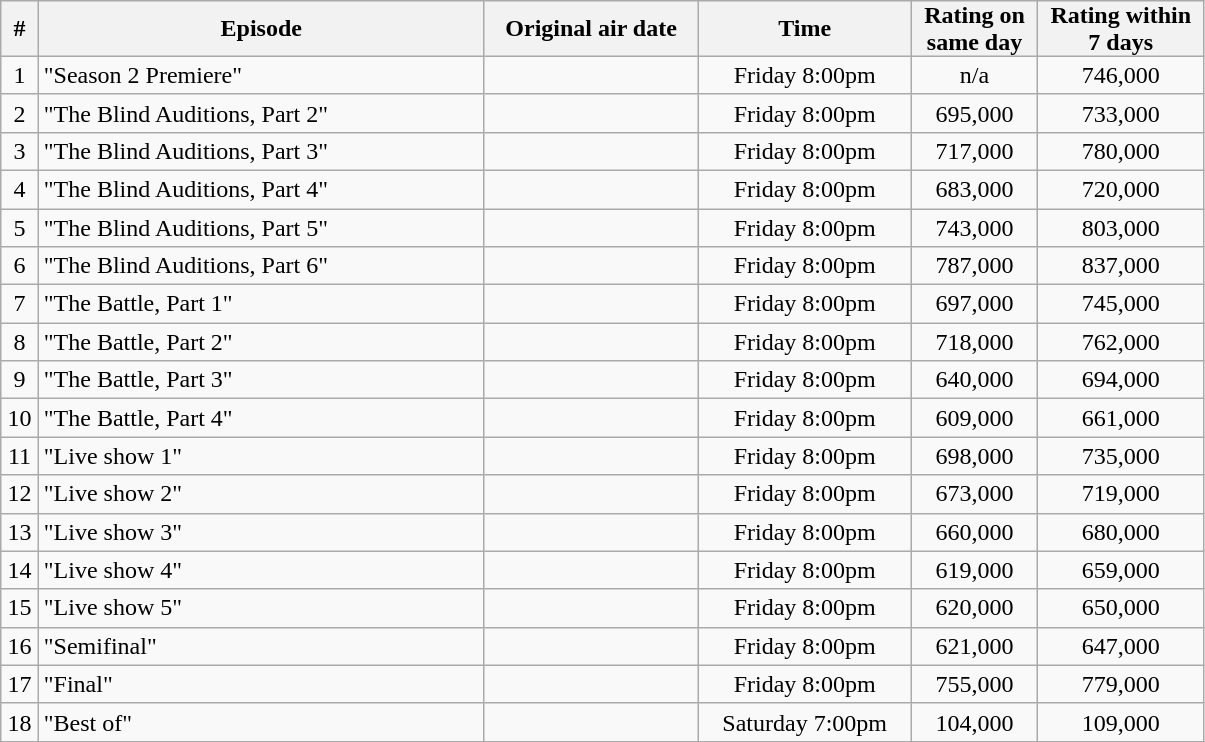<table style="text-align:center;" class="wikitable">
<tr>
<th style="padding:0 8px;">#</th>
<th style="width:290px;">Episode</th>
<th style="width:135px;">Original air date</th>
<th style="width:135px;">Time</th>
<th style="padding:0 8px;">Rating on<br>same day</th>
<th style="padding:0 8px;">Rating within<br>7 days</th>
</tr>
<tr>
<td>1</td>
<td style="text-align:left">"Season 2 Premiere"</td>
<td></td>
<td>Friday 8:00pm</td>
<td>n/a</td>
<td>746,000</td>
</tr>
<tr>
<td>2</td>
<td style="text-align:left">"The Blind Auditions, Part 2"</td>
<td></td>
<td>Friday 8:00pm</td>
<td>695,000</td>
<td>733,000</td>
</tr>
<tr>
<td>3</td>
<td style="text-align:left">"The Blind Auditions, Part 3"</td>
<td></td>
<td>Friday 8:00pm</td>
<td>717,000</td>
<td>780,000</td>
</tr>
<tr>
<td>4</td>
<td style="text-align:left">"The Blind Auditions, Part 4"</td>
<td></td>
<td>Friday 8:00pm</td>
<td>683,000</td>
<td>720,000</td>
</tr>
<tr>
<td>5</td>
<td style="text-align:left">"The Blind Auditions, Part 5"</td>
<td></td>
<td>Friday 8:00pm</td>
<td>743,000</td>
<td>803,000</td>
</tr>
<tr>
<td>6</td>
<td style="text-align:left">"The Blind Auditions, Part 6"</td>
<td></td>
<td>Friday 8:00pm</td>
<td>787,000</td>
<td>837,000</td>
</tr>
<tr>
<td>7</td>
<td style="text-align:left">"The Battle, Part 1"</td>
<td></td>
<td>Friday 8:00pm</td>
<td>697,000</td>
<td>745,000</td>
</tr>
<tr>
<td>8</td>
<td style="text-align:left">"The Battle, Part 2"</td>
<td></td>
<td>Friday 8:00pm</td>
<td>718,000</td>
<td>762,000</td>
</tr>
<tr>
<td>9</td>
<td style="text-align:left">"The Battle, Part 3"</td>
<td></td>
<td>Friday 8:00pm</td>
<td>640,000</td>
<td>694,000</td>
</tr>
<tr>
<td>10</td>
<td style="text-align:left">"The Battle, Part 4"</td>
<td></td>
<td>Friday 8:00pm</td>
<td>609,000</td>
<td>661,000</td>
</tr>
<tr>
<td>11</td>
<td style="text-align:left">"Live show 1"</td>
<td></td>
<td>Friday 8:00pm</td>
<td>698,000</td>
<td>735,000</td>
</tr>
<tr>
<td>12</td>
<td style="text-align:left">"Live show 2"</td>
<td></td>
<td>Friday 8:00pm</td>
<td>673,000</td>
<td>719,000</td>
</tr>
<tr>
<td>13</td>
<td style="text-align:left">"Live show 3"</td>
<td></td>
<td>Friday 8:00pm</td>
<td>660,000</td>
<td>680,000</td>
</tr>
<tr>
<td>14</td>
<td style="text-align:left">"Live show 4"</td>
<td></td>
<td>Friday 8:00pm</td>
<td>619,000</td>
<td>659,000</td>
</tr>
<tr>
<td>15</td>
<td style="text-align:left">"Live show 5"</td>
<td></td>
<td>Friday 8:00pm</td>
<td>620,000</td>
<td>650,000</td>
</tr>
<tr>
<td>16</td>
<td style="text-align:left">"Semifinal"</td>
<td></td>
<td>Friday 8:00pm</td>
<td>621,000</td>
<td>647,000</td>
</tr>
<tr>
<td>17</td>
<td style="text-align:left">"Final"</td>
<td></td>
<td>Friday 8:00pm</td>
<td>755,000</td>
<td>779,000</td>
</tr>
<tr>
<td>18</td>
<td style="text-align:left">"Best of"</td>
<td></td>
<td>Saturday 7:00pm</td>
<td>104,000</td>
<td>109,000</td>
</tr>
</table>
